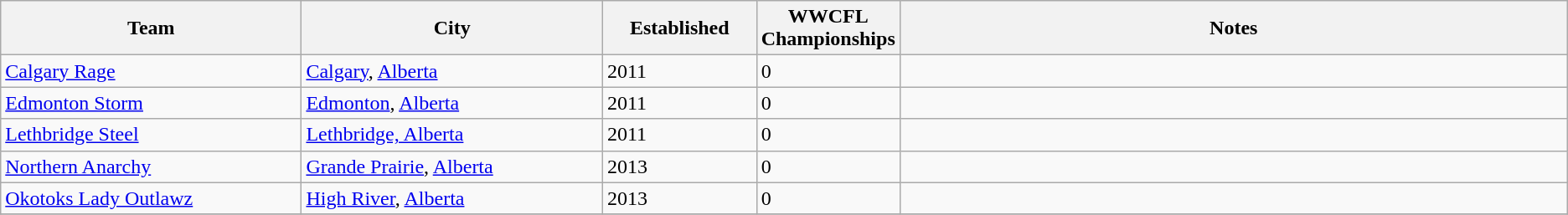<table class="wikitable">
<tr>
<th bgcolor="#DDDDFF" width="20%">Team</th>
<th bgcolor="#DDDDFF" width="20%">City</th>
<th bgcolor="#DDDDFF" width="10%">Established</th>
<th bgcolor="#DDDDFF" width="5%">WWCFL Championships</th>
<th bgcolor="#DDDDFF" width="45%">Notes</th>
</tr>
<tr>
<td><a href='#'>Calgary Rage</a></td>
<td><a href='#'>Calgary</a>, <a href='#'>Alberta</a></td>
<td>2011</td>
<td>0</td>
<td></td>
</tr>
<tr>
<td><a href='#'>Edmonton Storm</a></td>
<td><a href='#'>Edmonton</a>, <a href='#'>Alberta</a></td>
<td>2011</td>
<td>0</td>
<td></td>
</tr>
<tr>
<td><a href='#'>Lethbridge Steel</a></td>
<td><a href='#'>Lethbridge, Alberta</a></td>
<td>2011</td>
<td>0</td>
<td></td>
</tr>
<tr>
<td><a href='#'>Northern Anarchy</a></td>
<td><a href='#'>Grande Prairie</a>, <a href='#'>Alberta</a></td>
<td>2013</td>
<td>0</td>
<td></td>
</tr>
<tr>
<td><a href='#'>Okotoks Lady Outlawz</a></td>
<td><a href='#'>High River</a>, <a href='#'>Alberta</a></td>
<td>2013</td>
<td>0</td>
<td></td>
</tr>
<tr>
</tr>
</table>
